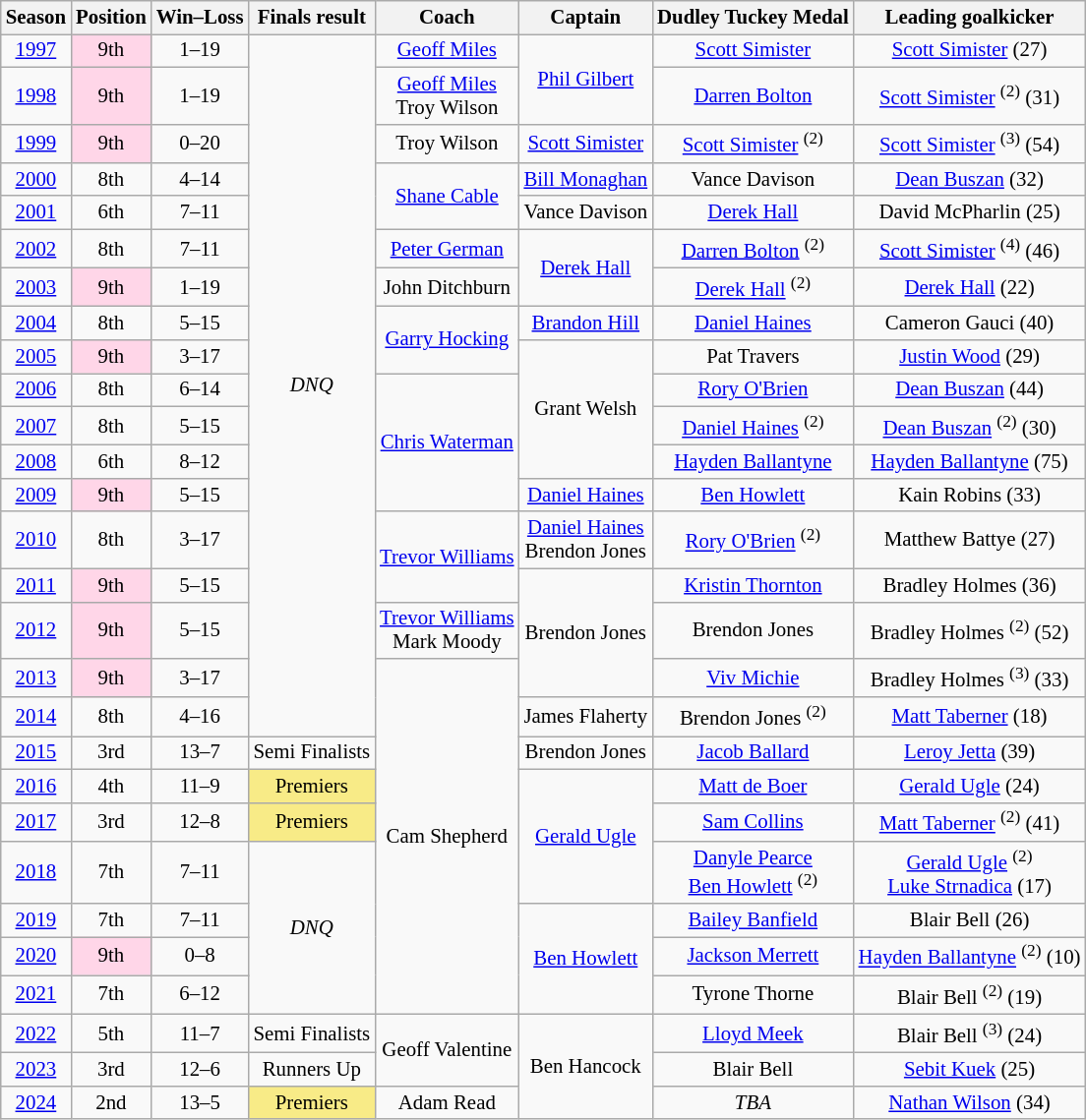<table class="wikitable" style="text-align:center">
<tr style="font-size: 87%;">
<th>Season</th>
<th>Position</th>
<th>Win–Loss</th>
<th>Finals result</th>
<th>Coach</th>
<th>Captain</th>
<th>Dudley Tuckey Medal</th>
<th>Leading goalkicker</th>
</tr>
<tr style="font-size: 87%;">
<td><a href='#'>1997</a></td>
<td bgcolor="#FFD6E8" div style="text-align: center;">9th</td>
<td>1–19</td>
<td rowspan=18><em>DNQ</em></td>
<td><a href='#'>Geoff Miles</a></td>
<td rowspan="2"><a href='#'>Phil Gilbert</a></td>
<td><a href='#'>Scott Simister</a></td>
<td><a href='#'>Scott Simister</a> (27)</td>
</tr>
<tr style="font-size: 87%;">
<td><a href='#'>1998</a></td>
<td bgcolor="#FFD6E8" div style="text-align: center;">9th</td>
<td>1–19</td>
<td><a href='#'>Geoff Miles</a><br>Troy Wilson</td>
<td><a href='#'>Darren Bolton</a></td>
<td><a href='#'>Scott Simister</a> <sup>(2)</sup> (31)</td>
</tr>
<tr style="font-size: 87%;">
<td><a href='#'>1999</a></td>
<td bgcolor="#FFD6E8" div style="text-align: center;">9th</td>
<td>0–20</td>
<td>Troy Wilson</td>
<td><a href='#'>Scott Simister</a></td>
<td><a href='#'>Scott Simister</a> <sup>(2)</sup></td>
<td><a href='#'>Scott Simister</a> <sup>(3)</sup> (54)</td>
</tr>
<tr style="font-size: 87%;">
<td><a href='#'>2000</a></td>
<td>8th</td>
<td>4–14</td>
<td rowspan="2"><a href='#'>Shane Cable</a></td>
<td><a href='#'>Bill Monaghan</a></td>
<td>Vance Davison</td>
<td><a href='#'>Dean Buszan</a> (32)</td>
</tr>
<tr style="font-size: 87%;">
<td><a href='#'>2001</a></td>
<td>6th</td>
<td>7–11</td>
<td>Vance Davison</td>
<td><a href='#'>Derek Hall</a></td>
<td>David McPharlin (25)</td>
</tr>
<tr style="font-size: 87%;">
<td><a href='#'>2002</a></td>
<td>8th</td>
<td>7–11</td>
<td><a href='#'>Peter German</a></td>
<td rowspan="2"><a href='#'>Derek Hall</a></td>
<td><a href='#'>Darren Bolton</a> <sup>(2)</sup></td>
<td><a href='#'>Scott Simister</a> <sup>(4)</sup> (46)</td>
</tr>
<tr style="font-size: 87%;">
<td><a href='#'>2003</a></td>
<td bgcolor="#FFD6E8" div style="text-align: center;">9th</td>
<td>1–19</td>
<td>John Ditchburn</td>
<td><a href='#'>Derek Hall</a> <sup>(2)</sup></td>
<td><a href='#'>Derek Hall</a> (22)</td>
</tr>
<tr style="font-size: 87%;">
<td><a href='#'>2004</a></td>
<td>8th</td>
<td>5–15</td>
<td rowspan="2"><a href='#'>Garry Hocking</a></td>
<td><a href='#'>Brandon Hill</a></td>
<td><a href='#'>Daniel Haines</a></td>
<td>Cameron Gauci (40)</td>
</tr>
<tr style="font-size: 87%;">
<td><a href='#'>2005</a></td>
<td bgcolor="#FFD6E8" div style="text-align: center;">9th</td>
<td>3–17</td>
<td rowspan="4">Grant Welsh</td>
<td>Pat Travers</td>
<td><a href='#'>Justin Wood</a> (29)</td>
</tr>
<tr style="font-size: 87%;">
<td><a href='#'>2006</a></td>
<td>8th</td>
<td>6–14</td>
<td rowspan="4"><a href='#'>Chris Waterman</a></td>
<td><a href='#'>Rory O'Brien</a></td>
<td><a href='#'>Dean Buszan</a> (44)</td>
</tr>
<tr style="font-size: 87%;">
<td><a href='#'>2007</a></td>
<td>8th</td>
<td>5–15</td>
<td><a href='#'>Daniel Haines</a> <sup>(2)</sup></td>
<td><a href='#'>Dean Buszan</a> <sup>(2)</sup> (30)</td>
</tr>
<tr style="font-size: 87%;">
<td><a href='#'>2008</a></td>
<td>6th</td>
<td>8–12</td>
<td><a href='#'>Hayden Ballantyne</a></td>
<td><a href='#'>Hayden Ballantyne</a> (75)</td>
</tr>
<tr style="font-size: 87%;">
<td><a href='#'>2009</a></td>
<td bgcolor="#FFD6E8" div style="text-align: center;">9th</td>
<td>5–15</td>
<td><a href='#'>Daniel Haines</a></td>
<td><a href='#'>Ben Howlett</a></td>
<td>Kain Robins (33)</td>
</tr>
<tr style="font-size: 87%;">
<td><a href='#'>2010</a></td>
<td>8th</td>
<td>3–17</td>
<td rowspan="2"><a href='#'>Trevor Williams</a></td>
<td><a href='#'>Daniel Haines</a><br>Brendon Jones</td>
<td><a href='#'>Rory O'Brien</a> <sup>(2)</sup></td>
<td>Matthew Battye (27)</td>
</tr>
<tr style="font-size: 87%;">
<td><a href='#'>2011</a></td>
<td bgcolor="#FFD6E8" div style="text-align: center;">9th</td>
<td>5–15</td>
<td rowspan="3">Brendon Jones</td>
<td><a href='#'>Kristin Thornton</a></td>
<td>Bradley Holmes (36)</td>
</tr>
<tr style="font-size: 87%;">
<td><a href='#'>2012</a></td>
<td bgcolor="#FFD6E8" div style="text-align: center;">9th</td>
<td>5–15</td>
<td><a href='#'>Trevor Williams</a><br>Mark Moody</td>
<td>Brendon Jones</td>
<td>Bradley Holmes <sup>(2)</sup> (52)</td>
</tr>
<tr style="font-size: 87%;">
<td><a href='#'>2013</a></td>
<td bgcolor="#FFD6E8" div style="text-align: center;">9th</td>
<td>3–17</td>
<td rowspan="9">Cam Shepherd</td>
<td><a href='#'>Viv Michie</a></td>
<td>Bradley Holmes <sup>(3)</sup> (33)</td>
</tr>
<tr style="font-size: 87%;">
<td><a href='#'>2014</a></td>
<td>8th</td>
<td>4–16</td>
<td>James Flaherty</td>
<td>Brendon Jones <sup>(2)</sup></td>
<td><a href='#'>Matt Taberner</a> (18)</td>
</tr>
<tr style="font-size: 87%;">
<td><a href='#'>2015</a></td>
<td>3rd</td>
<td>13–7</td>
<td>Semi Finalists</td>
<td>Brendon Jones</td>
<td><a href='#'>Jacob Ballard</a></td>
<td><a href='#'>Leroy Jetta</a> (39)</td>
</tr>
<tr style="font-size: 87%;">
<td><a href='#'>2016</a></td>
<td>4th</td>
<td>11–9</td>
<td bgcolor="#F8EB87" div style="text-align: center;">Premiers</td>
<td rowspan="3"><a href='#'>Gerald Ugle</a></td>
<td><a href='#'>Matt de Boer</a></td>
<td><a href='#'>Gerald Ugle</a> (24)</td>
</tr>
<tr style="font-size: 87%;">
<td><a href='#'>2017</a></td>
<td>3rd</td>
<td>12–8</td>
<td bgcolor="#F8EB87" div style="text-align: center;">Premiers</td>
<td><a href='#'>Sam Collins</a></td>
<td><a href='#'>Matt Taberner</a> <sup>(2)</sup> (41)</td>
</tr>
<tr style="font-size: 87%;">
<td><a href='#'>2018</a></td>
<td>7th</td>
<td>7–11</td>
<td rowspan=4><em>DNQ</em></td>
<td><a href='#'>Danyle Pearce</a><br><a href='#'>Ben Howlett</a> <sup>(2)</sup></td>
<td><a href='#'>Gerald Ugle</a> <sup>(2)</sup><br><a href='#'>Luke Strnadica</a> (17)</td>
</tr>
<tr style="font-size: 87%;">
<td><a href='#'>2019</a></td>
<td>7th</td>
<td>7–11</td>
<td rowspan="3"><a href='#'>Ben Howlett</a></td>
<td><a href='#'>Bailey Banfield</a></td>
<td>Blair Bell (26)</td>
</tr>
<tr style="font-size: 87%;">
<td><a href='#'>2020</a></td>
<td bgcolor="#FFD6E8" div style="text-align: center;">9th</td>
<td>0–8</td>
<td><a href='#'>Jackson Merrett</a></td>
<td><a href='#'>Hayden Ballantyne</a> <sup>(2)</sup> (10)</td>
</tr>
<tr style="font-size: 87%;">
<td><a href='#'>2021</a></td>
<td>7th</td>
<td>6–12</td>
<td>Tyrone Thorne</td>
<td>Blair Bell <sup>(2)</sup> (19)</td>
</tr>
<tr style="font-size: 87%;">
<td><a href='#'>2022</a></td>
<td>5th</td>
<td>11–7</td>
<td>Semi Finalists</td>
<td rowspan="2">Geoff Valentine</td>
<td rowspan="3">Ben Hancock</td>
<td><a href='#'>Lloyd Meek</a></td>
<td>Blair Bell <sup>(3)</sup> (24)</td>
</tr>
<tr style="font-size: 87%;">
<td><a href='#'>2023</a></td>
<td>3rd</td>
<td>12–6</td>
<td>Runners Up</td>
<td>Blair Bell</td>
<td><a href='#'>Sebit Kuek</a> (25)</td>
</tr>
<tr style="font-size: 87%;">
<td><a href='#'>2024</a></td>
<td>2nd</td>
<td>13–5</td>
<td bgcolor="#F8EB87" div style="text-align: center;">Premiers</td>
<td>Adam Read</td>
<td><em>TBA</em></td>
<td><a href='#'>Nathan Wilson</a> (34)</td>
</tr>
</table>
